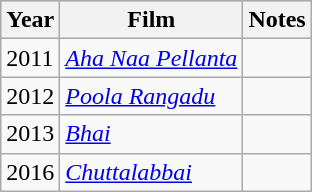<table class="wikitable sortable">
<tr style="background:#ccc; align:center,">
<th>Year</th>
<th>Film</th>
<th>Notes</th>
</tr>
<tr>
<td>2011</td>
<td><em><a href='#'>Aha Naa Pellanta</a></em></td>
<td></td>
</tr>
<tr>
<td>2012</td>
<td><em><a href='#'>Poola Rangadu</a></em></td>
<td></td>
</tr>
<tr>
<td>2013</td>
<td><em><a href='#'>Bhai</a></em></td>
<td></td>
</tr>
<tr>
<td>2016</td>
<td><em><a href='#'>Chuttalabbai</a></em></td>
<td></td>
</tr>
</table>
